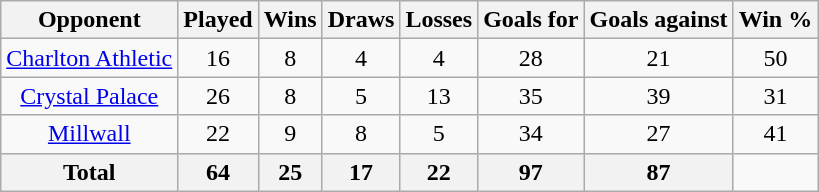<table class="wikitable" style="text-align: center;">
<tr>
<th>Opponent</th>
<th>Played</th>
<th>Wins</th>
<th>Draws</th>
<th>Losses</th>
<th>Goals for</th>
<th>Goals against</th>
<th>Win %</th>
</tr>
<tr>
<td><a href='#'>Charlton Athletic</a></td>
<td>16</td>
<td>8</td>
<td>4</td>
<td>4</td>
<td>28</td>
<td>21</td>
<td>50</td>
</tr>
<tr>
<td><a href='#'>Crystal Palace</a></td>
<td>26</td>
<td>8</td>
<td>5</td>
<td>13</td>
<td>35</td>
<td>39</td>
<td>31</td>
</tr>
<tr>
<td><a href='#'>Millwall</a></td>
<td>22</td>
<td>9</td>
<td>8</td>
<td>5</td>
<td>34</td>
<td>27</td>
<td>41</td>
</tr>
<tr>
<th>Total</th>
<th>64</th>
<th>25</th>
<th>17</th>
<th>22</th>
<th>97</th>
<th>87</th>
</tr>
</table>
